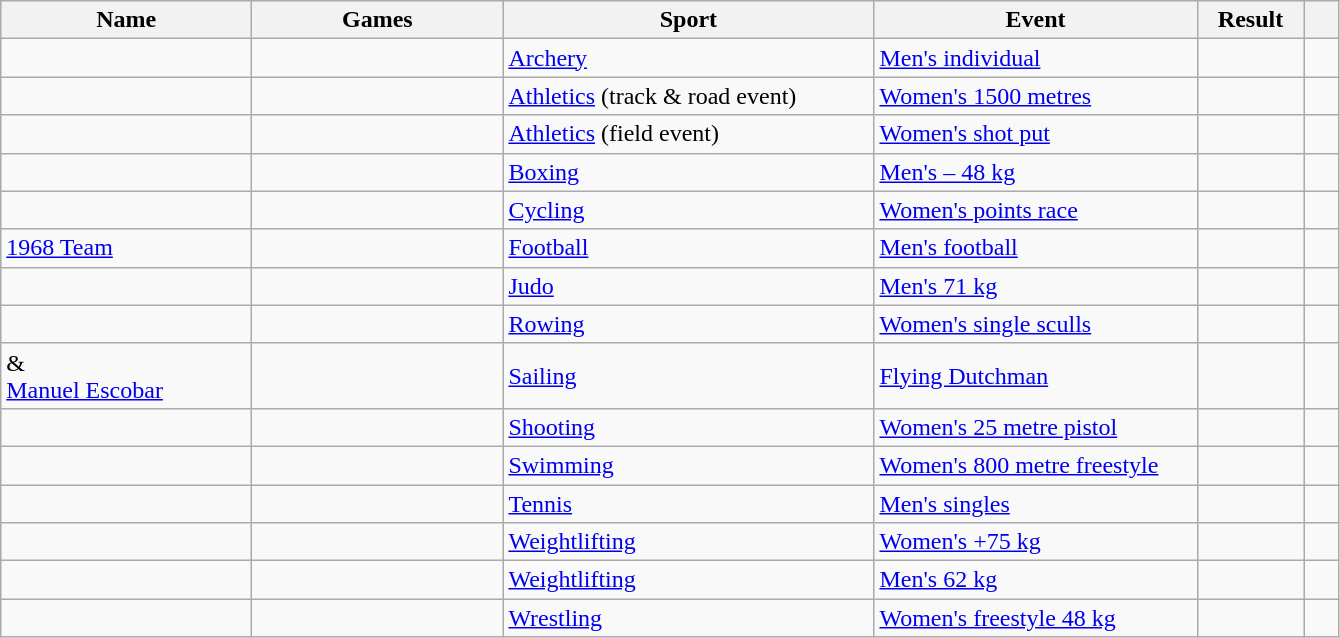<table class="wikitable sortable">
<tr>
<th style="width:10em">Name</th>
<th style="width:10em">Games</th>
<th style="width:15em">Sport</th>
<th style="width:13em">Event</th>
<th style="width:4em">Result</th>
<th style="width:1em"></th>
</tr>
<tr>
<td></td>
<td></td>
<td> <a href='#'>Archery</a></td>
<td><a href='#'>Men's individual</a></td>
<td></td>
<td></td>
</tr>
<tr>
<td></td>
<td></td>
<td> <a href='#'>Athletics</a> (track & road event)</td>
<td><a href='#'>Women's 1500 metres</a></td>
<td></td>
<td></td>
</tr>
<tr>
<td></td>
<td></td>
<td> <a href='#'>Athletics</a> (field event)</td>
<td><a href='#'>Women's shot put</a></td>
<td></td>
<td></td>
</tr>
<tr>
<td></td>
<td></td>
<td> <a href='#'>Boxing</a></td>
<td><a href='#'>Men's – 48 kg</a></td>
<td></td>
<td></td>
</tr>
<tr>
<td></td>
<td></td>
<td> <a href='#'>Cycling</a></td>
<td><a href='#'>Women's points race</a></td>
<td></td>
<td></td>
</tr>
<tr>
<td><a href='#'>1968 Team</a></td>
<td></td>
<td> <a href='#'>Football</a></td>
<td><a href='#'>Men's football</a></td>
<td></td>
<td></td>
</tr>
<tr>
<td></td>
<td></td>
<td> <a href='#'>Judo</a></td>
<td><a href='#'>Men's 71 kg</a></td>
<td></td>
<td></td>
</tr>
<tr>
<td></td>
<td></td>
<td> <a href='#'>Rowing</a></td>
<td><a href='#'>Women's single sculls</a></td>
<td></td>
<td></td>
</tr>
<tr>
<td> &<br> <a href='#'>Manuel Escobar</a></td>
<td></td>
<td> <a href='#'>Sailing</a></td>
<td><a href='#'>Flying Dutchman</a></td>
<td></td>
<td></td>
</tr>
<tr>
<td></td>
<td></td>
<td> <a href='#'>Shooting</a></td>
<td><a href='#'>Women's 25 metre pistol</a></td>
<td></td>
<td></td>
</tr>
<tr>
<td></td>
<td></td>
<td> <a href='#'>Swimming</a></td>
<td><a href='#'>Women's 800 metre freestyle</a></td>
<td></td>
<td></td>
</tr>
<tr>
<td></td>
<td></td>
<td> <a href='#'>Tennis</a></td>
<td><a href='#'>Men's singles</a></td>
<td></td>
<td></td>
</tr>
<tr>
<td></td>
<td></td>
<td> <a href='#'>Weightlifting</a></td>
<td><a href='#'>Women's +75 kg</a></td>
<td></td>
<td></td>
</tr>
<tr>
<td></td>
<td></td>
<td> <a href='#'>Weightlifting</a></td>
<td><a href='#'>Men's 62 kg</a></td>
<td></td>
<td></td>
</tr>
<tr>
<td></td>
<td></td>
<td> <a href='#'>Wrestling</a></td>
<td><a href='#'>Women's freestyle 48 kg</a></td>
<td></td>
<td></td>
</tr>
</table>
